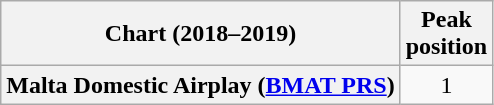<table class="wikitable plainrowheaders" style="text-align:center">
<tr>
<th scope="col">Chart (2018–2019)</th>
<th scope="col">Peak<br>position</th>
</tr>
<tr>
<th scope="row">Malta Domestic Airplay (<a href='#'>BMAT PRS</a>)</th>
<td>1</td>
</tr>
</table>
